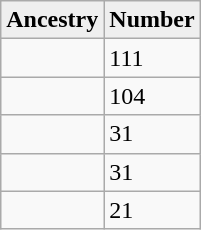<table style="float: center;" class="wikitable">
<tr>
<th style="background:#efefef;">Ancestry</th>
<th style="background:#efefef;">Number</th>
</tr>
<tr>
<td></td>
<td>111</td>
</tr>
<tr>
<td></td>
<td>104</td>
</tr>
<tr>
<td></td>
<td>31</td>
</tr>
<tr>
<td></td>
<td>31</td>
</tr>
<tr>
<td></td>
<td>21</td>
</tr>
</table>
